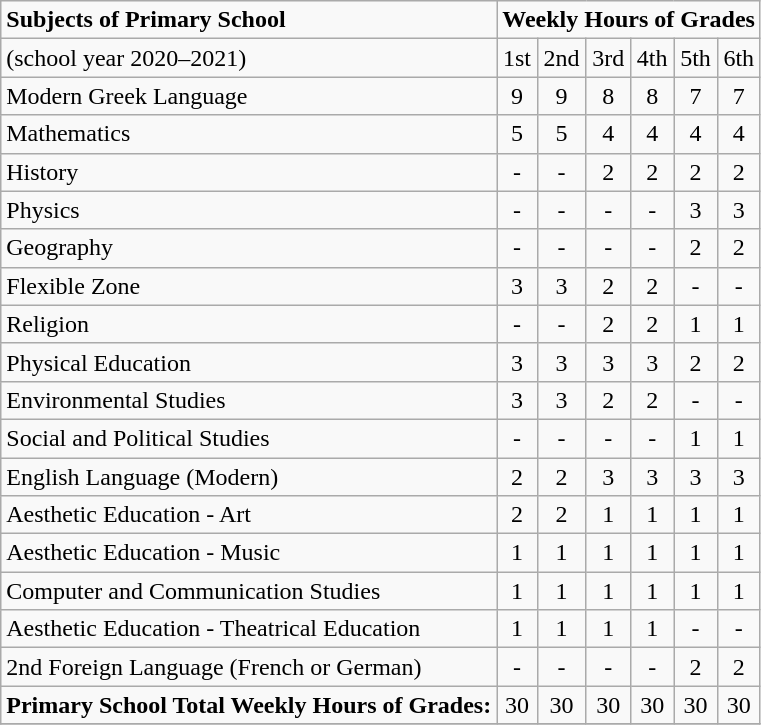<table class="wikitable" border="0">
<tr>
<td><strong>Subjects of Primary School</strong></td>
<td colspan="6"><strong>Weekly Hours of Grades</strong></td>
</tr>
<tr style="text-align:center;">
<td style="text-align:left;">(school year 2020–2021)</td>
<td>1st</td>
<td>2nd</td>
<td>3rd</td>
<td>4th</td>
<td>5th</td>
<td>6th</td>
</tr>
<tr>
<td>Modern Greek Language</td>
<td style="text-align:center;">9</td>
<td style="text-align:center;">9</td>
<td style="text-align:center;">8</td>
<td style="text-align:center;">8</td>
<td style="text-align:center;">7</td>
<td style="text-align:center;">7</td>
</tr>
<tr>
<td>Mathematics</td>
<td style="text-align:center;">5</td>
<td style="text-align:center;">5</td>
<td style="text-align:center;">4</td>
<td style="text-align:center;">4</td>
<td style="text-align:center;">4</td>
<td style="text-align:center;">4</td>
</tr>
<tr>
<td>History</td>
<td style="text-align:center;">-</td>
<td style="text-align:center;">-</td>
<td style="text-align:center;">2</td>
<td style="text-align:center;">2</td>
<td style="text-align:center;">2</td>
<td style="text-align:center;">2</td>
</tr>
<tr>
<td>Physics</td>
<td style="text-align:center;">-</td>
<td style="text-align:center;">-</td>
<td style="text-align:center;">-</td>
<td style="text-align:center;">-</td>
<td style="text-align:center;">3</td>
<td style="text-align:center;">3</td>
</tr>
<tr>
<td>Geography</td>
<td style="text-align:center;">-</td>
<td style="text-align:center;">-</td>
<td style="text-align:center;">-</td>
<td style="text-align:center;">-</td>
<td style="text-align:center;">2</td>
<td style="text-align:center;">2</td>
</tr>
<tr>
<td>Flexible Zone</td>
<td style="text-align:center;">3</td>
<td style="text-align:center;">3</td>
<td style="text-align:center;">2</td>
<td style="text-align:center;">2</td>
<td style="text-align:center;">-</td>
<td style="text-align:center;">-</td>
</tr>
<tr>
<td>Religion</td>
<td style="text-align:center;">-</td>
<td style="text-align:center;">-</td>
<td style="text-align:center;">2</td>
<td style="text-align:center;">2</td>
<td style="text-align:center;">1</td>
<td style="text-align:center;">1</td>
</tr>
<tr>
<td>Physical Education</td>
<td style="text-align:center;">3</td>
<td style="text-align:center;">3</td>
<td style="text-align:center;">3</td>
<td style="text-align:center;">3</td>
<td style="text-align:center;">2</td>
<td style="text-align:center;">2</td>
</tr>
<tr>
<td>Environmental Studies</td>
<td style="text-align:center;">3</td>
<td style="text-align:center;">3</td>
<td style="text-align:center;">2</td>
<td style="text-align:center;">2</td>
<td style="text-align:center;">-</td>
<td style="text-align:center;">-</td>
</tr>
<tr>
<td>Social and Political Studies</td>
<td style="text-align:center;">-</td>
<td style="text-align:center;">-</td>
<td style="text-align:center;">-</td>
<td style="text-align:center;">-</td>
<td style="text-align:center;">1</td>
<td style="text-align:center;">1</td>
</tr>
<tr>
<td>English Language (Modern)</td>
<td style="text-align:center;">2</td>
<td style="text-align:center;">2</td>
<td style="text-align:center;">3</td>
<td style="text-align:center;">3</td>
<td style="text-align:center;">3</td>
<td style="text-align:center;">3</td>
</tr>
<tr>
<td>Aesthetic Education - Art</td>
<td style="text-align:center;">2</td>
<td style="text-align:center;">2</td>
<td style="text-align:center;">1</td>
<td style="text-align:center;">1</td>
<td style="text-align:center;">1</td>
<td style="text-align:center;">1</td>
</tr>
<tr>
<td>Aesthetic Education - Music</td>
<td style="text-align:center;">1</td>
<td style="text-align:center;">1</td>
<td style="text-align:center;">1</td>
<td style="text-align:center;">1</td>
<td style="text-align:center;">1</td>
<td style="text-align:center;">1</td>
</tr>
<tr>
<td>Computer and Communication Studies</td>
<td style="text-align:center;">1</td>
<td style="text-align:center;">1</td>
<td style="text-align:center;">1</td>
<td style="text-align:center;">1</td>
<td style="text-align:center;">1</td>
<td style="text-align:center;">1</td>
</tr>
<tr>
<td>Aesthetic Education - Theatrical Education</td>
<td style="text-align:center;">1</td>
<td style="text-align:center;">1</td>
<td style="text-align:center;">1</td>
<td style="text-align:center;">1</td>
<td style="text-align:center;">-</td>
<td style="text-align:center;">-</td>
</tr>
<tr>
<td>2nd Foreign Language (French or German)</td>
<td style="text-align:center;">-</td>
<td style="text-align:center;">-</td>
<td style="text-align:center;">-</td>
<td style="text-align:center;">-</td>
<td style="text-align:center;">2</td>
<td style="text-align:center;">2</td>
</tr>
<tr>
<td><strong>Primary School Total Weekly Hours of Grades:</strong></td>
<td style="text-align:center;">30</td>
<td style="text-align:center;">30</td>
<td style="text-align:center;">30</td>
<td style="text-align:center;">30</td>
<td style="text-align:center;">30</td>
<td style="text-align:center;">30</td>
</tr>
<tr>
</tr>
</table>
